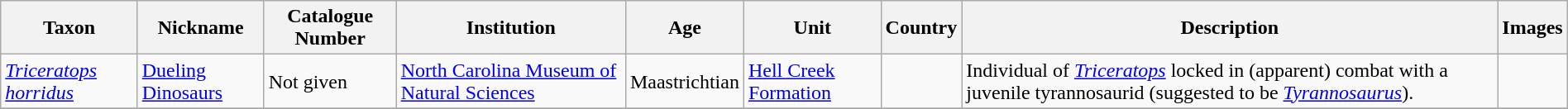<table class="wikitable sortable" align="center" width="100%">
<tr>
<th>Taxon</th>
<th>Nickname</th>
<th>Catalogue Number</th>
<th>Institution</th>
<th>Age</th>
<th>Unit</th>
<th>Country</th>
<th>Description</th>
<th>Images</th>
</tr>
<tr>
<td><em><a href='#'>Triceratops horridus</a></em></td>
<td><a href='#'>Dueling Dinosaurs</a></td>
<td>Not given</td>
<td><a href='#'>North Carolina Museum of Natural Sciences</a></td>
<td>Maastrichtian</td>
<td><a href='#'>Hell Creek Formation</a></td>
<td></td>
<td>Individual of <em><a href='#'>Triceratops</a></em> locked in (apparent) combat with a juvenile tyrannosaurid (suggested to be <em><a href='#'>Tyrannosaurus</a></em>).</td>
<td></td>
</tr>
<tr>
</tr>
</table>
